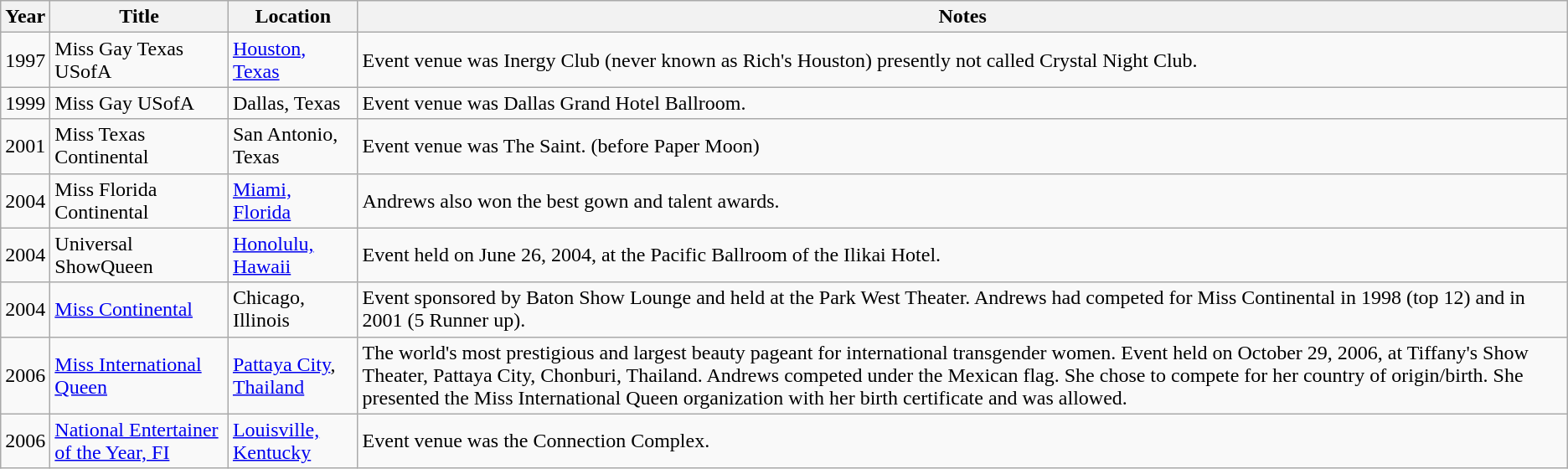<table class="wikitable sortable">
<tr>
<th>Year</th>
<th>Title</th>
<th>Location</th>
<th class="unsortable">Notes</th>
</tr>
<tr>
<td>1997</td>
<td>Miss Gay Texas USofA</td>
<td><a href='#'>Houston, Texas</a></td>
<td>Event venue was Inergy Club (never known as Rich's Houston) presently not called Crystal Night Club.</td>
</tr>
<tr>
<td>1999</td>
<td>Miss Gay USofA</td>
<td>Dallas, Texas</td>
<td>Event venue was Dallas Grand Hotel Ballroom.</td>
</tr>
<tr>
<td>2001</td>
<td>Miss Texas Continental</td>
<td>San Antonio, Texas</td>
<td>Event venue was The Saint. (before Paper Moon)</td>
</tr>
<tr>
<td>2004</td>
<td>Miss Florida Continental</td>
<td><a href='#'>Miami, Florida</a></td>
<td>Andrews also won the best gown and talent awards.</td>
</tr>
<tr>
<td>2004</td>
<td>Universal ShowQueen</td>
<td><a href='#'>Honolulu, Hawaii</a></td>
<td>Event held on June 26, 2004, at the Pacific Ballroom of the Ilikai Hotel.</td>
</tr>
<tr>
<td>2004</td>
<td><a href='#'>Miss Continental</a></td>
<td>Chicago, Illinois</td>
<td>Event sponsored by Baton Show Lounge and held at the Park West Theater. Andrews had competed for Miss Continental in 1998 (top 12) and in 2001 (5 Runner up).</td>
</tr>
<tr>
<td>2006</td>
<td><a href='#'>Miss International Queen</a></td>
<td><a href='#'>Pattaya City</a>, <a href='#'>Thailand</a></td>
<td>The world's most prestigious and largest beauty pageant for international transgender women. Event held on October 29, 2006, at Tiffany's Show Theater, Pattaya City, Chonburi, Thailand. Andrews competed under the Mexican flag. She chose to compete for her country of origin/birth. She presented the Miss International Queen organization with her birth certificate and was allowed.</td>
</tr>
<tr>
<td>2006</td>
<td><a href='#'> National Entertainer of the Year, FI</a></td>
<td><a href='#'>Louisville, Kentucky</a></td>
<td>Event venue was the Connection Complex.</td>
</tr>
</table>
